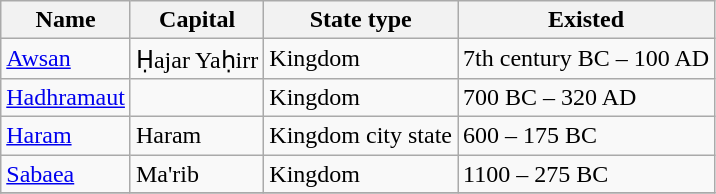<table class="wikitable sortable" border="1">
<tr>
<th>Name</th>
<th>Capital</th>
<th>State type</th>
<th>Existed</th>
</tr>
<tr>
<td><a href='#'>Awsan</a></td>
<td>Ḥajar Yaḥirr</td>
<td>Kingdom</td>
<td>7th century BC – 100 AD</td>
</tr>
<tr>
<td><a href='#'>Hadhramaut</a></td>
<td></td>
<td>Kingdom</td>
<td>700 BC – 320 AD</td>
</tr>
<tr>
<td><a href='#'>Haram</a></td>
<td>Haram</td>
<td>Kingdom city state</td>
<td>600 – 175 BC</td>
</tr>
<tr>
<td><a href='#'>Sabaea</a></td>
<td>Ma'rib</td>
<td>Kingdom</td>
<td>1100 – 275 BC</td>
</tr>
<tr>
</tr>
</table>
